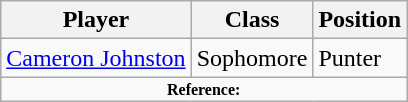<table class="wikitable">
<tr>
<th>Player</th>
<th>Class</th>
<th>Position</th>
</tr>
<tr>
<td><a href='#'>Cameron Johnston</a></td>
<td>Sophomore</td>
<td>Punter</td>
</tr>
<tr>
<td colspan="3" style="font-size: 8pt" align="center"><strong>Reference:</strong></td>
</tr>
</table>
